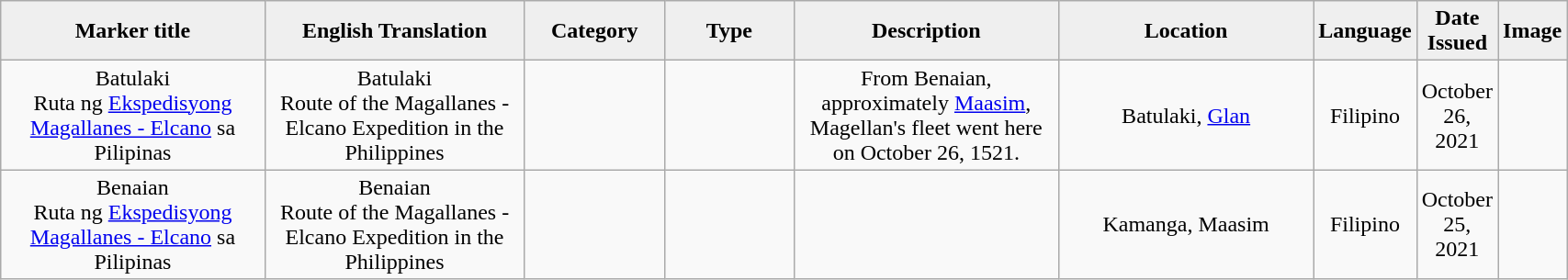<table class="wikitable" style="width:90%; text-align:center;">
<tr>
<th style="width:20%; background:#efefef;">Marker title</th>
<th style="width:20%; background:#efefef;">English Translation</th>
<th style="width:10%; background:#efefef;">Category</th>
<th style="width:10%; background:#efefef;">Type</th>
<th style="width:20%; background:#efefef;">Description</th>
<th style="width:20%; background:#efefef;">Location</th>
<th style="width:10%; background:#efefef;">Language</th>
<th style="width:10%; background:#efefef;">Date Issued</th>
<th style="width:10%; background:#efefef;">Image</th>
</tr>
<tr>
<td>Batulaki<br>Ruta ng <a href='#'>Ekspedisyong Magallanes - Elcano</a> sa Pilipinas</td>
<td>Batulaki<br>Route of the Magallanes - Elcano Expedition in the Philippines</td>
<td></td>
<td></td>
<td>From Benaian, approximately <a href='#'>Maasim</a>, Magellan's fleet went here on October 26, 1521.</td>
<td>Batulaki, <a href='#'>Glan</a></td>
<td>Filipino</td>
<td>October 26, 2021</td>
<td></td>
</tr>
<tr>
<td>Benaian<br>Ruta ng <a href='#'>Ekspedisyong Magallanes - Elcano</a> sa Pilipinas</td>
<td>Benaian<br>Route of the Magallanes - Elcano Expedition in the Philippines</td>
<td></td>
<td></td>
<td></td>
<td>Kamanga, Maasim</td>
<td>Filipino</td>
<td>October 25, 2021</td>
<td></td>
</tr>
</table>
